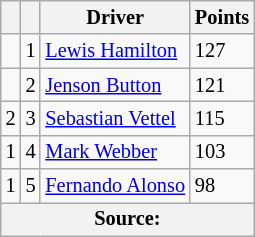<table class="wikitable" style="font-size: 85%;">
<tr>
<th></th>
<th></th>
<th>Driver</th>
<th>Points</th>
</tr>
<tr>
<td></td>
<td align="center">1</td>
<td> <a href='#'>Lewis Hamilton</a></td>
<td>127</td>
</tr>
<tr>
<td></td>
<td align="center">2</td>
<td> <a href='#'>Jenson Button</a></td>
<td>121</td>
</tr>
<tr>
<td> 2</td>
<td align="center">3</td>
<td> <a href='#'>Sebastian Vettel</a></td>
<td>115</td>
</tr>
<tr>
<td> 1</td>
<td align="center">4</td>
<td> <a href='#'>Mark Webber</a></td>
<td>103</td>
</tr>
<tr>
<td> 1</td>
<td align="center">5</td>
<td> <a href='#'>Fernando Alonso</a></td>
<td>98</td>
</tr>
<tr>
<th colspan=4>Source:</th>
</tr>
</table>
